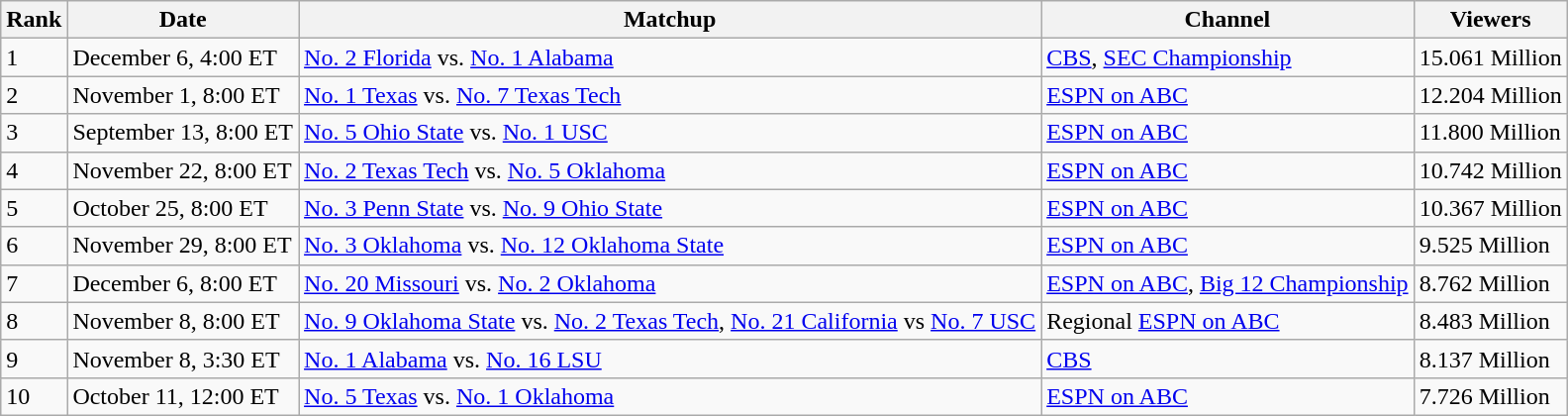<table class="wikitable">
<tr>
<th>Rank</th>
<th>Date</th>
<th>Matchup</th>
<th>Channel</th>
<th>Viewers</th>
</tr>
<tr>
<td>1</td>
<td>December 6, 4:00 ET</td>
<td><a href='#'>No. 2 Florida</a> vs. <a href='#'>No. 1 Alabama</a></td>
<td><a href='#'>CBS</a>, <a href='#'>SEC Championship</a></td>
<td>15.061 Million</td>
</tr>
<tr>
<td>2</td>
<td>November 1, 8:00 ET</td>
<td><a href='#'>No. 1 Texas</a> vs. <a href='#'>No. 7 Texas Tech</a></td>
<td><a href='#'>ESPN on ABC</a></td>
<td>12.204 Million</td>
</tr>
<tr>
<td>3</td>
<td>September 13, 8:00 ET</td>
<td><a href='#'>No. 5 Ohio State</a> vs. <a href='#'>No. 1 USC</a></td>
<td><a href='#'>ESPN on ABC</a></td>
<td>11.800 Million</td>
</tr>
<tr>
<td>4</td>
<td>November 22, 8:00 ET</td>
<td><a href='#'>No. 2 Texas Tech</a> vs. <a href='#'>No. 5 Oklahoma</a></td>
<td><a href='#'>ESPN on ABC</a></td>
<td>10.742 Million</td>
</tr>
<tr>
<td>5</td>
<td>October 25, 8:00 ET</td>
<td><a href='#'>No. 3 Penn State</a> vs. <a href='#'>No. 9 Ohio State</a></td>
<td><a href='#'>ESPN on ABC</a></td>
<td>10.367 Million</td>
</tr>
<tr>
<td>6</td>
<td>November 29, 8:00 ET</td>
<td><a href='#'>No. 3 Oklahoma</a> vs. <a href='#'>No. 12 Oklahoma State</a></td>
<td><a href='#'>ESPN on ABC</a></td>
<td>9.525 Million</td>
</tr>
<tr>
<td>7</td>
<td>December 6, 8:00 ET</td>
<td><a href='#'>No. 20 Missouri</a> vs. <a href='#'>No. 2 Oklahoma</a></td>
<td><a href='#'>ESPN on ABC</a>, <a href='#'>Big 12 Championship</a></td>
<td>8.762 Million</td>
</tr>
<tr>
<td>8</td>
<td>November 8, 8:00 ET</td>
<td><a href='#'>No. 9 Oklahoma State</a> vs. <a href='#'>No. 2 Texas Tech</a>, <a href='#'>No. 21 California</a> vs <a href='#'>No. 7 USC</a></td>
<td>Regional <a href='#'>ESPN on ABC</a></td>
<td>8.483 Million</td>
</tr>
<tr>
<td>9</td>
<td>November 8, 3:30 ET</td>
<td><a href='#'>No. 1 Alabama</a> vs. <a href='#'>No. 16 LSU</a></td>
<td><a href='#'>CBS</a></td>
<td>8.137 Million</td>
</tr>
<tr>
<td>10</td>
<td>October 11, 12:00 ET</td>
<td><a href='#'>No. 5 Texas</a> vs. <a href='#'>No. 1 Oklahoma</a></td>
<td><a href='#'>ESPN on ABC</a></td>
<td>7.726 Million<br></td>
</tr>
</table>
